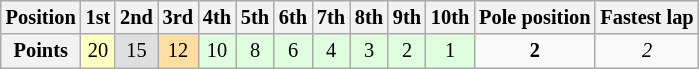<table class="wikitable" style="font-size: 85%;">
<tr>
<th>Position</th>
<th>1st</th>
<th>2nd</th>
<th>3rd</th>
<th>4th</th>
<th>5th</th>
<th>6th</th>
<th>7th</th>
<th>8th</th>
<th>9th</th>
<th>10th</th>
<th>Pole position</th>
<th>Fastest lap</th>
</tr>
<tr align="center">
<th>Points</th>
<td style="background:#FFFFBF;">20</td>
<td style="background:#DFDFDF;">15</td>
<td style="background:#FFDF9F;">12</td>
<td style="background:#DFFFDF;">10</td>
<td style="background:#DFFFDF;">8</td>
<td style="background:#DFFFDF;">6</td>
<td style="background:#DFFFDF;">4</td>
<td style="background:#DFFFDF;">3</td>
<td style="background:#DFFFDF;">2</td>
<td style="background:#DFFFDF;">1</td>
<td><strong>2</strong></td>
<td><em>2</em></td>
</tr>
</table>
